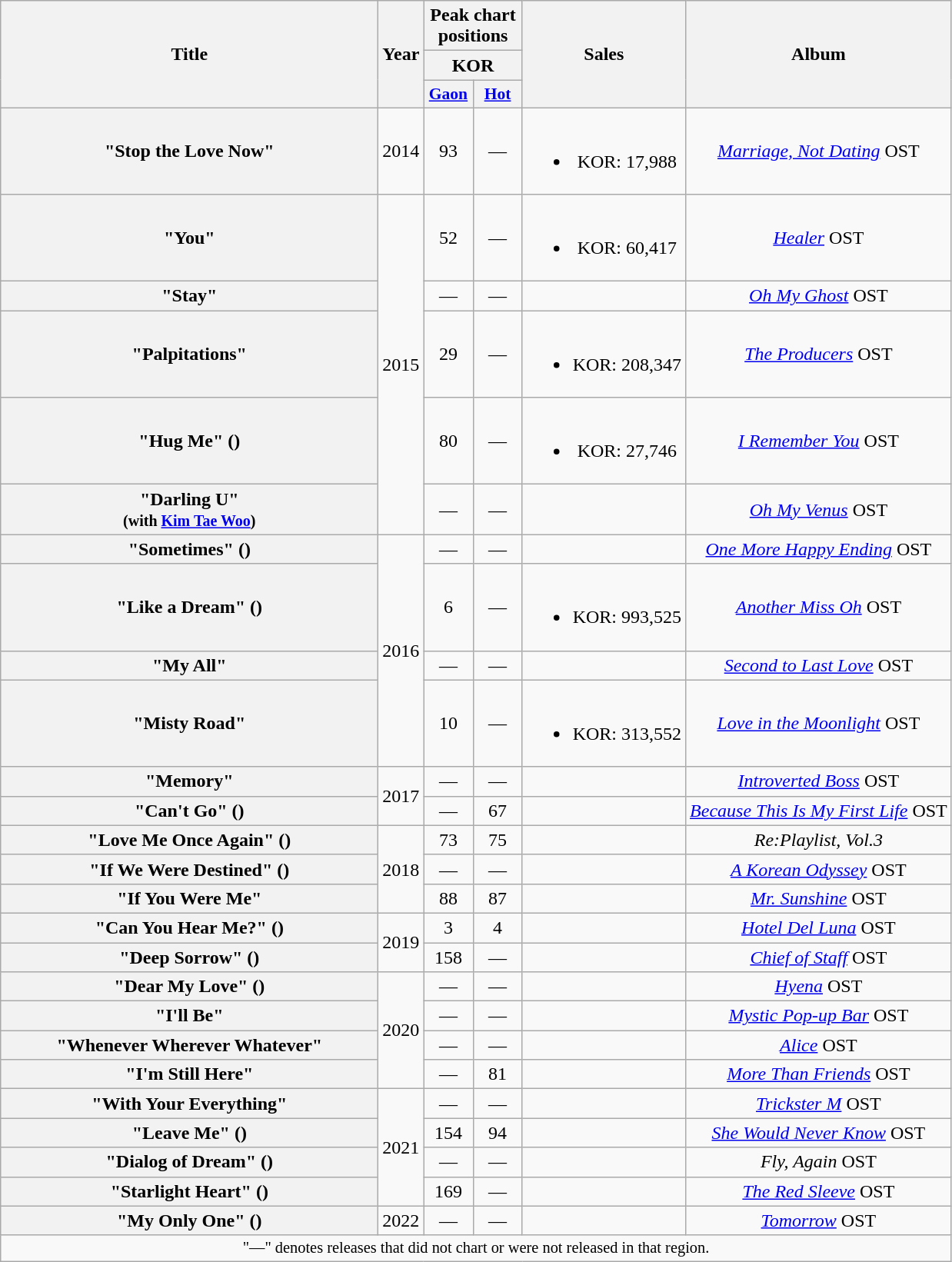<table class="wikitable plainrowheaders" style="text-align:center">
<tr>
<th scope="col" rowspan="3" style="width:20em;">Title</th>
<th scope="col" rowspan="3">Year</th>
<th scope="col" colspan="2">Peak chart positions</th>
<th scope="col" rowspan="3">Sales</th>
<th scope="col" rowspan="3">Album</th>
</tr>
<tr>
<th scope="col" colspan="2">KOR</th>
</tr>
<tr>
<th scope="col" style="width:2.5em;font-size:90%;"><a href='#'>Gaon</a><br></th>
<th scope="col" style="width:2.5em;font-size:90%;"><a href='#'>Hot</a></th>
</tr>
<tr>
<th scope="row">"Stop the Love Now"</th>
<td>2014</td>
<td>93</td>
<td>—</td>
<td><br><ul><li>KOR: 17,988</li></ul></td>
<td><em><a href='#'>Marriage, Not Dating</a></em> OST</td>
</tr>
<tr>
<th scope="row">"You"</th>
<td rowspan="5">2015</td>
<td>52</td>
<td>—</td>
<td><br><ul><li>KOR: 60,417</li></ul></td>
<td><em><a href='#'>Healer</a></em> OST</td>
</tr>
<tr>
<th scope="row">"Stay"</th>
<td>—</td>
<td>—</td>
<td></td>
<td><em><a href='#'>Oh My Ghost</a></em> OST</td>
</tr>
<tr>
<th scope="row">"Palpitations"</th>
<td>29</td>
<td>—</td>
<td><br><ul><li>KOR: 208,347</li></ul></td>
<td><em><a href='#'>The Producers</a></em> OST</td>
</tr>
<tr>
<th scope="row">"Hug Me" ()</th>
<td>80</td>
<td>—</td>
<td><br><ul><li>KOR: 27,746</li></ul></td>
<td><em><a href='#'>I Remember You</a></em> OST</td>
</tr>
<tr>
<th scope="row">"Darling U"<br><small>(with <a href='#'>Kim Tae Woo</a>)</small></th>
<td>—</td>
<td>—</td>
<td></td>
<td><em><a href='#'>Oh My Venus</a></em> OST</td>
</tr>
<tr>
<th scope="row">"Sometimes" ()</th>
<td rowspan="4">2016</td>
<td>—</td>
<td>—</td>
<td></td>
<td><em><a href='#'>One More Happy Ending</a></em> OST</td>
</tr>
<tr>
<th scope="row">"Like a Dream" ()</th>
<td>6</td>
<td>—</td>
<td><br><ul><li>KOR: 993,525</li></ul></td>
<td><em><a href='#'>Another Miss Oh</a></em> OST</td>
</tr>
<tr>
<th scope="row">"My All"</th>
<td>—</td>
<td>—</td>
<td></td>
<td><em><a href='#'>Second to Last Love</a></em> OST</td>
</tr>
<tr>
<th scope="row">"Misty Road"</th>
<td>10</td>
<td>—</td>
<td><br><ul><li>KOR: 313,552</li></ul></td>
<td><em><a href='#'>Love in the Moonlight</a></em> OST</td>
</tr>
<tr>
<th scope="row">"Memory"</th>
<td rowspan="2">2017</td>
<td>—</td>
<td>—</td>
<td></td>
<td><em><a href='#'>Introverted Boss</a></em> OST</td>
</tr>
<tr>
<th scope="row">"Can't Go" ()</th>
<td>—</td>
<td>67</td>
<td></td>
<td><em><a href='#'>Because This Is My First Life</a></em> OST</td>
</tr>
<tr>
<th scope="row">"Love Me Once Again" ()</th>
<td rowspan="3">2018</td>
<td>73</td>
<td>75</td>
<td></td>
<td><em>Re:Playlist, Vol.3</em></td>
</tr>
<tr>
<th scope="row">"If We Were Destined" ()</th>
<td>—</td>
<td>—</td>
<td></td>
<td><em><a href='#'>A Korean Odyssey</a></em> OST</td>
</tr>
<tr>
<th scope="row">"If You Were Me"</th>
<td>88</td>
<td>87</td>
<td></td>
<td><em><a href='#'>Mr. Sunshine</a></em> OST</td>
</tr>
<tr>
<th scope="row">"Can You Hear Me?" ()</th>
<td rowspan="2">2019</td>
<td>3</td>
<td>4</td>
<td></td>
<td><em><a href='#'>Hotel Del Luna</a></em> OST</td>
</tr>
<tr>
<th scope="row">"Deep Sorrow" ()</th>
<td>158</td>
<td>—</td>
<td></td>
<td><em><a href='#'>Chief of Staff</a></em> OST</td>
</tr>
<tr>
<th scope="row">"Dear My Love" ()</th>
<td rowspan="4">2020</td>
<td>—</td>
<td>—</td>
<td></td>
<td><em><a href='#'>Hyena</a></em> OST</td>
</tr>
<tr>
<th scope="row">"I'll Be"</th>
<td>—</td>
<td>—</td>
<td></td>
<td><em><a href='#'>Mystic Pop-up Bar</a></em> OST</td>
</tr>
<tr>
<th scope="row">"Whenever Wherever Whatever"</th>
<td>—</td>
<td>—</td>
<td></td>
<td><em><a href='#'>Alice</a></em> OST</td>
</tr>
<tr>
<th scope="row">"I'm Still Here"</th>
<td>—</td>
<td>81</td>
<td></td>
<td><em><a href='#'>More Than Friends</a></em> OST</td>
</tr>
<tr>
<th scope="row">"With Your Everything"</th>
<td rowspan="4">2021</td>
<td>—</td>
<td>—</td>
<td></td>
<td><em><a href='#'>Trickster M</a></em> OST</td>
</tr>
<tr>
<th scope="row">"Leave Me" ()</th>
<td>154</td>
<td>94</td>
<td></td>
<td><em><a href='#'>She Would Never Know</a></em> OST</td>
</tr>
<tr>
<th scope="row">"Dialog of Dream" ()</th>
<td>—</td>
<td>—</td>
<td></td>
<td><em>Fly, Again</em> OST</td>
</tr>
<tr>
<th scope="row">"Starlight Heart" ()</th>
<td>169</td>
<td>—</td>
<td></td>
<td><em><a href='#'>The Red Sleeve</a></em> OST</td>
</tr>
<tr>
<th scope="row">"My Only One" ()</th>
<td>2022</td>
<td>—</td>
<td>—</td>
<td></td>
<td><em><a href='#'>Tomorrow</a></em> OST</td>
</tr>
<tr>
<td colspan="6" style="font-size:85%;">"—" denotes releases that did not chart or were not released in that region.</td>
</tr>
</table>
